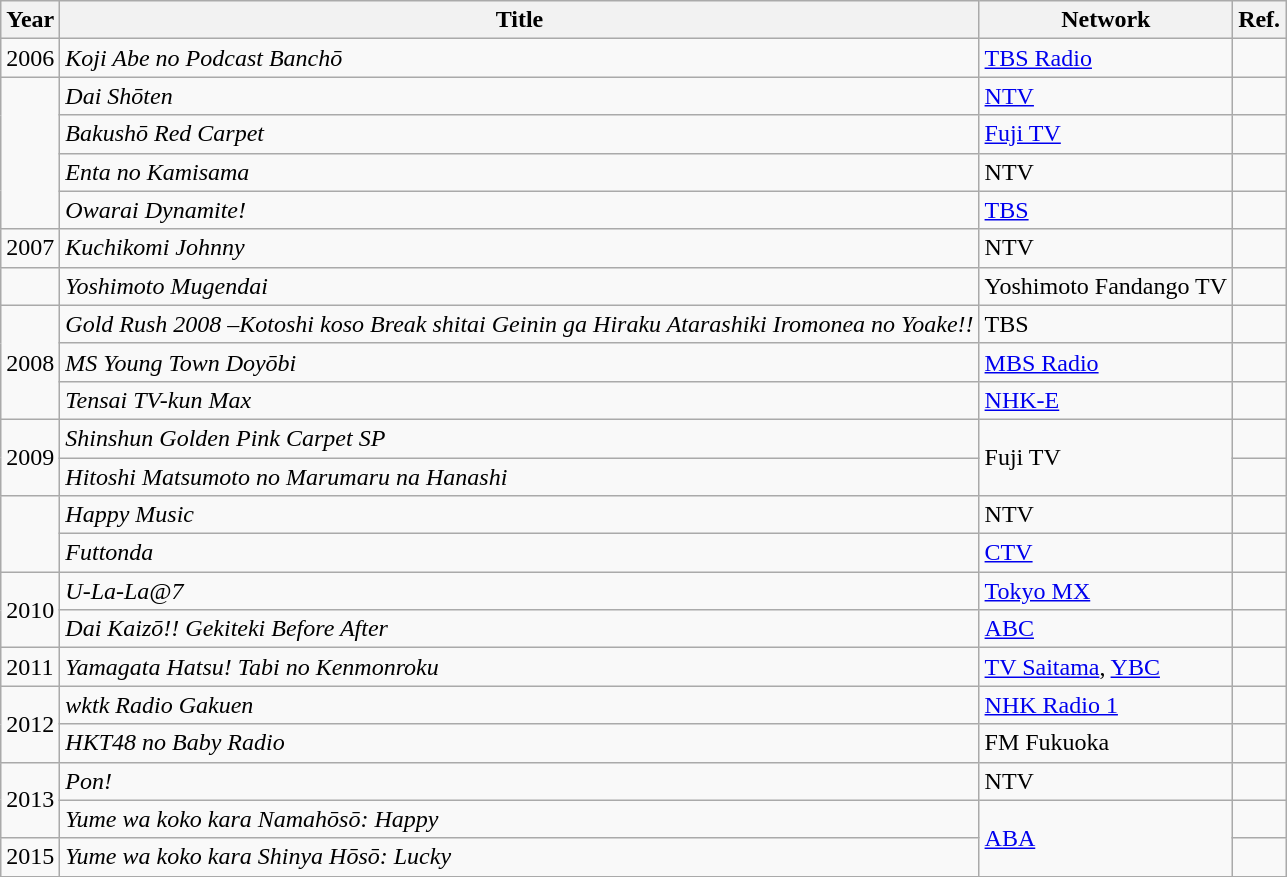<table class="wikitable">
<tr>
<th>Year</th>
<th>Title</th>
<th>Network</th>
<th>Ref.</th>
</tr>
<tr>
<td>2006</td>
<td><em>Koji Abe no Podcast Banchō</em></td>
<td><a href='#'>TBS Radio</a></td>
<td></td>
</tr>
<tr>
<td rowspan="4"></td>
<td><em>Dai Shōten</em></td>
<td><a href='#'>NTV</a></td>
<td></td>
</tr>
<tr>
<td><em>Bakushō Red Carpet</em></td>
<td><a href='#'>Fuji TV</a></td>
<td></td>
</tr>
<tr>
<td><em>Enta no Kamisama</em></td>
<td>NTV</td>
<td></td>
</tr>
<tr>
<td><em>Owarai Dynamite!</em></td>
<td><a href='#'>TBS</a></td>
<td></td>
</tr>
<tr>
<td>2007</td>
<td><em>Kuchikomi Johnny</em></td>
<td>NTV</td>
<td></td>
</tr>
<tr>
<td></td>
<td><em>Yoshimoto Mugendai</em></td>
<td>Yoshimoto Fandango TV</td>
<td></td>
</tr>
<tr>
<td rowspan="3">2008</td>
<td><em>Gold Rush 2008 –Kotoshi koso Break shitai Geinin ga Hiraku Atarashiki Iromonea no Yoake!!</em></td>
<td>TBS</td>
<td></td>
</tr>
<tr>
<td><em>MS Young Town Doyōbi</em></td>
<td><a href='#'>MBS Radio</a></td>
<td></td>
</tr>
<tr>
<td><em>Tensai TV-kun Max</em></td>
<td><a href='#'>NHK-E</a></td>
<td></td>
</tr>
<tr>
<td rowspan="2">2009</td>
<td><em>Shinshun Golden Pink Carpet SP</em></td>
<td rowspan="2">Fuji TV</td>
<td></td>
</tr>
<tr>
<td><em>Hitoshi Matsumoto no Marumaru na Hanashi</em></td>
<td></td>
</tr>
<tr>
<td rowspan="2"></td>
<td><em>Happy Music</em></td>
<td>NTV</td>
<td></td>
</tr>
<tr>
<td><em>Futtonda</em></td>
<td><a href='#'>CTV</a></td>
<td></td>
</tr>
<tr>
<td rowspan="2">2010</td>
<td><em>U-La-La@7</em></td>
<td><a href='#'>Tokyo MX</a></td>
<td></td>
</tr>
<tr>
<td><em>Dai Kaizō!! Gekiteki Before After</em></td>
<td><a href='#'>ABC</a></td>
<td></td>
</tr>
<tr>
<td>2011</td>
<td><em>Yamagata Hatsu! Tabi no Kenmonroku</em></td>
<td><a href='#'>TV Saitama</a>, <a href='#'>YBC</a></td>
<td></td>
</tr>
<tr>
<td rowspan="2">2012</td>
<td><em>wktk Radio Gakuen</em></td>
<td><a href='#'>NHK Radio 1</a></td>
<td></td>
</tr>
<tr>
<td><em>HKT48 no Baby Radio</em></td>
<td>FM Fukuoka</td>
<td></td>
</tr>
<tr>
<td rowspan="2">2013</td>
<td><em>Pon!</em></td>
<td>NTV</td>
<td></td>
</tr>
<tr>
<td><em>Yume wa koko kara Namahōsō: Happy</em></td>
<td rowspan="2"><a href='#'>ABA</a></td>
<td></td>
</tr>
<tr>
<td>2015</td>
<td><em>Yume wa koko kara Shinya Hōsō: Lucky</em></td>
<td></td>
</tr>
</table>
